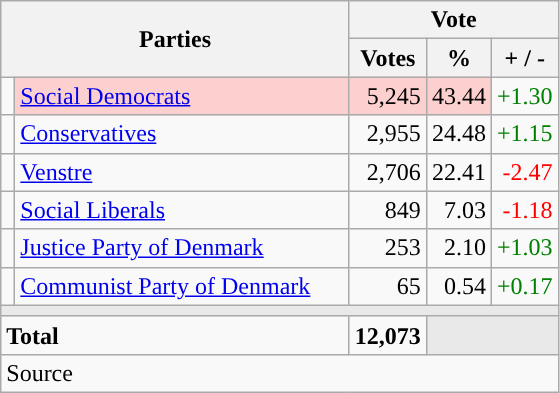<table class="wikitable" style="text-align:right;">
<tr>
<th style="text-align:centre;" rowspan="2" colspan="2" width="225">Parties</th>
<th colspan="3">Vote</th>
</tr>
<tr>
<th width="15">Votes</th>
<th width="15">%</th>
<th width="15">+ / -</th>
</tr>
<tr>
<td width="2" style="color:inherit;background:"></td>
<td bgcolor=#fbd0ce  align="left"><a href='#'>Social Democrats</a></td>
<td bgcolor=#fbd0ce>5,245</td>
<td bgcolor=#fbd0ce>43.44</td>
<td style=color:green;>+1.30</td>
</tr>
<tr>
<td width="2" style="color:inherit;background:"></td>
<td align="left"><a href='#'>Conservatives</a></td>
<td>2,955</td>
<td>24.48</td>
<td style=color:green;>+1.15</td>
</tr>
<tr>
<td width="2" style="color:inherit;background:"></td>
<td align="left"><a href='#'>Venstre</a></td>
<td>2,706</td>
<td>22.41</td>
<td style=color:red;>-2.47</td>
</tr>
<tr>
<td width="2" style="color:inherit;background:"></td>
<td align="left"><a href='#'>Social Liberals</a></td>
<td>849</td>
<td>7.03</td>
<td style=color:red;>-1.18</td>
</tr>
<tr>
<td width="2" style="color:inherit;background:"></td>
<td align="left"><a href='#'>Justice Party of Denmark</a></td>
<td>253</td>
<td>2.10</td>
<td style=color:green;>+1.03</td>
</tr>
<tr>
<td width="2" style="color:inherit;background:"></td>
<td align="left"><a href='#'>Communist Party of Denmark</a></td>
<td>65</td>
<td>0.54</td>
<td style=color:green;>+0.17</td>
</tr>
<tr>
<td colspan="7" bgcolor="#E9E9E9"></td>
</tr>
<tr>
<td align="left" colspan="2"><strong>Total</strong></td>
<td><strong>12,073</strong></td>
<td bgcolor="#E9E9E9" colspan="2"></td>
</tr>
<tr>
<td align="left" colspan="6">Source</td>
</tr>
</table>
